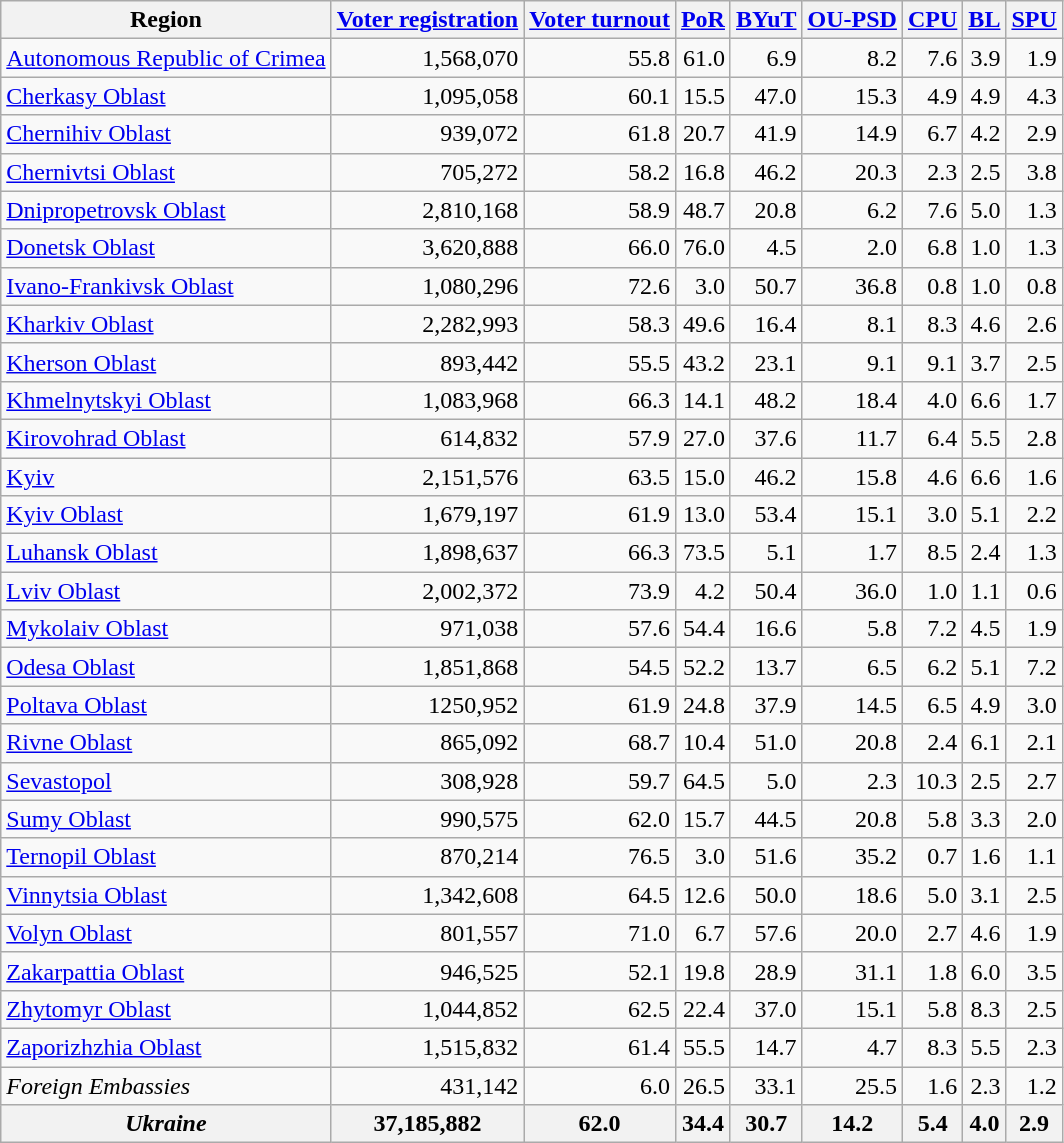<table class="wikitable">
<tr>
<th>Region</th>
<th><a href='#'>Voter registration</a></th>
<th><a href='#'>Voter turnout</a></th>
<th><a href='#'>PoR</a></th>
<th><a href='#'>BYuT</a></th>
<th><a href='#'>OU-PSD</a></th>
<th><a href='#'>CPU</a></th>
<th><a href='#'>BL</a></th>
<th><a href='#'>SPU</a></th>
</tr>
<tr>
<td><a href='#'>Autonomous Republic of Crimea</a></td>
<td align="right">1,568,070</td>
<td align="right">55.8</td>
<td align="right">61.0</td>
<td align="right">6.9</td>
<td align="right">8.2</td>
<td align="right">7.6</td>
<td align="right">3.9</td>
<td align="right">1.9</td>
</tr>
<tr>
<td><a href='#'>Cherkasy Oblast</a></td>
<td align="right">1,095,058</td>
<td align="right">60.1</td>
<td align="right">15.5</td>
<td align="right">47.0</td>
<td align="right">15.3</td>
<td align="right">4.9</td>
<td align="right">4.9</td>
<td align="right">4.3</td>
</tr>
<tr>
<td><a href='#'>Chernihiv Oblast</a></td>
<td align="right">939,072</td>
<td align="right">61.8</td>
<td align="right">20.7</td>
<td align="right">41.9</td>
<td align="right">14.9</td>
<td align="right">6.7</td>
<td align="right">4.2</td>
<td align="right">2.9</td>
</tr>
<tr>
<td><a href='#'>Chernivtsi Oblast</a></td>
<td align="right">705,272</td>
<td align="right">58.2</td>
<td align="right">16.8</td>
<td align="right">46.2</td>
<td align="right">20.3</td>
<td align="right">2.3</td>
<td align="right">2.5</td>
<td align="right">3.8</td>
</tr>
<tr>
<td><a href='#'>Dnipropetrovsk Oblast</a></td>
<td align="right">2,810,168</td>
<td align="right">58.9</td>
<td align="right">48.7</td>
<td align="right">20.8</td>
<td align="right">6.2</td>
<td align="right">7.6</td>
<td align="right">5.0</td>
<td align="right">1.3</td>
</tr>
<tr>
<td><a href='#'>Donetsk Oblast</a></td>
<td align="right">3,620,888</td>
<td align="right">66.0</td>
<td align="right">76.0</td>
<td align="right">4.5</td>
<td align="right">2.0</td>
<td align="right">6.8</td>
<td align="right">1.0</td>
<td align="right">1.3</td>
</tr>
<tr>
<td><a href='#'>Ivano-Frankivsk Oblast</a></td>
<td align="right">1,080,296</td>
<td align="right">72.6</td>
<td align="right">3.0</td>
<td align="right">50.7</td>
<td align="right">36.8</td>
<td align="right">0.8</td>
<td align="right">1.0</td>
<td align="right">0.8</td>
</tr>
<tr>
<td><a href='#'>Kharkiv Oblast</a></td>
<td align="right">2,282,993</td>
<td align="right">58.3</td>
<td align="right">49.6</td>
<td align="right">16.4</td>
<td align="right">8.1</td>
<td align="right">8.3</td>
<td align="right">4.6</td>
<td align="right">2.6</td>
</tr>
<tr>
<td><a href='#'>Kherson Oblast</a></td>
<td align="right">893,442</td>
<td align="right">55.5</td>
<td align="right">43.2</td>
<td align="right">23.1</td>
<td align="right">9.1</td>
<td align="right">9.1</td>
<td align="right">3.7</td>
<td align="right">2.5</td>
</tr>
<tr>
<td><a href='#'>Khmelnytskyi Oblast</a></td>
<td align="right">1,083,968</td>
<td align="right">66.3</td>
<td align="right">14.1</td>
<td align="right">48.2</td>
<td align="right">18.4</td>
<td align="right">4.0</td>
<td align="right">6.6</td>
<td align="right">1.7</td>
</tr>
<tr>
<td><a href='#'>Kirovohrad Oblast</a></td>
<td align="right">614,832</td>
<td align="right">57.9</td>
<td align="right">27.0</td>
<td align="right">37.6</td>
<td align="right">11.7</td>
<td align="right">6.4</td>
<td align="right">5.5</td>
<td align="right">2.8</td>
</tr>
<tr>
<td><a href='#'>Kyiv</a></td>
<td align="right">2,151,576</td>
<td align="right">63.5</td>
<td align="right">15.0</td>
<td align="right">46.2</td>
<td align="right">15.8</td>
<td align="right">4.6</td>
<td align="right">6.6</td>
<td align="right">1.6</td>
</tr>
<tr>
<td><a href='#'>Kyiv Oblast</a></td>
<td align="right">1,679,197</td>
<td align="right">61.9</td>
<td align="right">13.0</td>
<td align="right">53.4</td>
<td align="right">15.1</td>
<td align="right">3.0</td>
<td align="right">5.1</td>
<td align="right">2.2</td>
</tr>
<tr>
<td><a href='#'>Luhansk Oblast</a></td>
<td align="right">1,898,637</td>
<td align="right">66.3</td>
<td align="right">73.5</td>
<td align="right">5.1</td>
<td align="right">1.7</td>
<td align="right">8.5</td>
<td align="right">2.4</td>
<td align="right">1.3</td>
</tr>
<tr>
<td><a href='#'>Lviv Oblast</a></td>
<td align="right">2,002,372</td>
<td align="right">73.9</td>
<td align="right">4.2</td>
<td align="right">50.4</td>
<td align="right">36.0</td>
<td align="right">1.0</td>
<td align="right">1.1</td>
<td align="right">0.6</td>
</tr>
<tr>
<td><a href='#'>Mykolaiv Oblast</a></td>
<td align="right">971,038</td>
<td align="right">57.6</td>
<td align="right">54.4</td>
<td align="right">16.6</td>
<td align="right">5.8</td>
<td align="right">7.2</td>
<td align="right">4.5</td>
<td align="right">1.9</td>
</tr>
<tr>
<td><a href='#'>Odesa Oblast</a></td>
<td align="right">1,851,868</td>
<td align="right">54.5</td>
<td align="right">52.2</td>
<td align="right">13.7</td>
<td align="right">6.5</td>
<td align="right">6.2</td>
<td align="right">5.1</td>
<td align="right">7.2</td>
</tr>
<tr>
<td><a href='#'>Poltava Oblast</a></td>
<td align="right">1250,952</td>
<td align="right">61.9</td>
<td align="right">24.8</td>
<td align="right">37.9</td>
<td align="right">14.5</td>
<td align="right">6.5</td>
<td align="right">4.9</td>
<td align="right">3.0</td>
</tr>
<tr>
<td><a href='#'>Rivne Oblast</a></td>
<td align="right">865,092</td>
<td align="right">68.7</td>
<td align="right">10.4</td>
<td align="right">51.0</td>
<td align="right">20.8</td>
<td align="right">2.4</td>
<td align="right">6.1</td>
<td align="right">2.1</td>
</tr>
<tr>
<td><a href='#'>Sevastopol</a></td>
<td align="right">308,928</td>
<td align="right">59.7</td>
<td align="right">64.5</td>
<td align="right">5.0</td>
<td align="right">2.3</td>
<td align="right">10.3</td>
<td align="right">2.5</td>
<td align="right">2.7</td>
</tr>
<tr>
<td><a href='#'>Sumy Oblast</a></td>
<td align="right">990,575</td>
<td align="right">62.0</td>
<td align="right">15.7</td>
<td align="right">44.5</td>
<td align="right">20.8</td>
<td align="right">5.8</td>
<td align="right">3.3</td>
<td align="right">2.0</td>
</tr>
<tr>
<td><a href='#'>Ternopil Oblast</a></td>
<td align="right">870,214</td>
<td align="right">76.5</td>
<td align="right">3.0</td>
<td align="right">51.6</td>
<td align="right">35.2</td>
<td align="right">0.7</td>
<td align="right">1.6</td>
<td align="right">1.1</td>
</tr>
<tr>
<td><a href='#'>Vinnytsia Oblast</a></td>
<td align="right">1,342,608</td>
<td align="right">64.5</td>
<td align="right">12.6</td>
<td align="right">50.0</td>
<td align="right">18.6</td>
<td align="right">5.0</td>
<td align="right">3.1</td>
<td align="right">2.5</td>
</tr>
<tr>
<td><a href='#'>Volyn Oblast</a></td>
<td align="right">801,557</td>
<td align="right">71.0</td>
<td align="right">6.7</td>
<td align="right">57.6</td>
<td align="right">20.0</td>
<td align="right">2.7</td>
<td align="right">4.6</td>
<td align="right">1.9</td>
</tr>
<tr>
<td><a href='#'>Zakarpattia Oblast</a></td>
<td align="right">946,525</td>
<td align="right">52.1</td>
<td align="right">19.8</td>
<td align="right">28.9</td>
<td align="right">31.1</td>
<td align="right">1.8</td>
<td align="right">6.0</td>
<td align="right">3.5</td>
</tr>
<tr>
<td><a href='#'>Zhytomyr Oblast</a></td>
<td align="right">1,044,852</td>
<td align="right">62.5</td>
<td align="right">22.4</td>
<td align="right">37.0</td>
<td align="right">15.1</td>
<td align="right">5.8</td>
<td align="right">8.3</td>
<td align="right">2.5</td>
</tr>
<tr>
<td><a href='#'>Zaporizhzhia Oblast</a></td>
<td align="right">1,515,832</td>
<td align="right">61.4</td>
<td align="right">55.5</td>
<td align="right">14.7</td>
<td align="right">4.7</td>
<td align="right">8.3</td>
<td align="right">5.5</td>
<td align="right">2.3</td>
</tr>
<tr>
<td><em>Foreign Embassies</em></td>
<td align="right">431,142</td>
<td align="right">6.0</td>
<td align="right">26.5</td>
<td align="right">33.1</td>
<td align="right">25.5</td>
<td align="right">1.6</td>
<td align="right">2.3</td>
<td align="right">1.2</td>
</tr>
<tr>
<th><em>Ukraine</em></th>
<th>37,185,882</th>
<th>62.0</th>
<th>34.4</th>
<th>30.7</th>
<th>14.2</th>
<th>5.4</th>
<th>4.0</th>
<th>2.9</th>
</tr>
</table>
